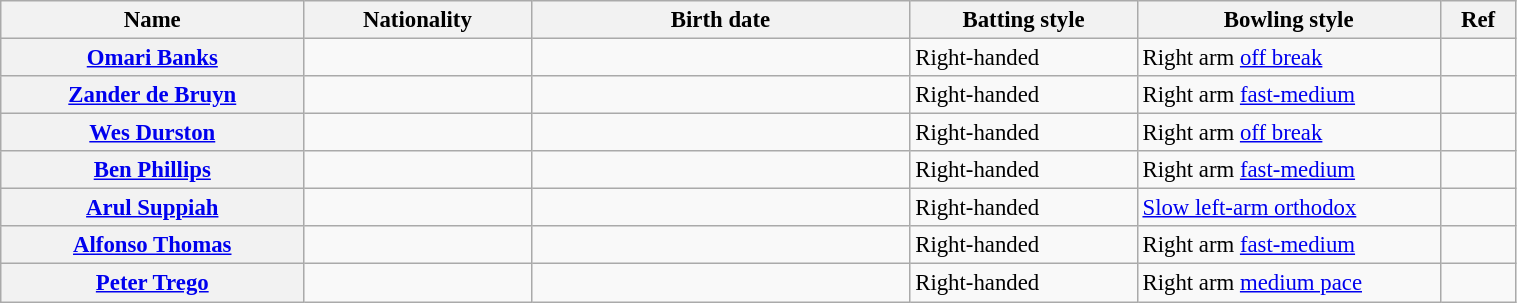<table class="wikitable plainrowheaders" style="font-size:95%; width:80%;">
<tr>
<th scope="col" width="20%">Name</th>
<th scope="col" width="15%">Nationality</th>
<th scope="col" width="25%">Birth date</th>
<th scope="col" width="15%">Batting style</th>
<th scope="col" width="20%">Bowling style</th>
<th scope="col" width="5%">Ref</th>
</tr>
<tr>
<th scope="row"><a href='#'>Omari Banks</a></th>
<td></td>
<td></td>
<td>Right-handed</td>
<td>Right arm <a href='#'>off break</a></td>
<td></td>
</tr>
<tr>
<th scope="row"><a href='#'>Zander de Bruyn</a></th>
<td></td>
<td></td>
<td>Right-handed</td>
<td>Right arm <a href='#'>fast-medium</a></td>
<td></td>
</tr>
<tr>
<th scope="row"><a href='#'>Wes Durston</a></th>
<td></td>
<td></td>
<td>Right-handed</td>
<td>Right arm <a href='#'>off break</a></td>
<td></td>
</tr>
<tr>
<th scope="row"><a href='#'>Ben Phillips</a></th>
<td></td>
<td></td>
<td>Right-handed</td>
<td>Right arm <a href='#'>fast-medium</a></td>
<td></td>
</tr>
<tr>
<th scope="row"><a href='#'>Arul Suppiah</a></th>
<td></td>
<td></td>
<td>Right-handed</td>
<td><a href='#'>Slow left-arm orthodox</a></td>
<td></td>
</tr>
<tr>
<th scope="row"><a href='#'>Alfonso Thomas</a></th>
<td></td>
<td></td>
<td>Right-handed</td>
<td>Right arm <a href='#'>fast-medium</a></td>
<td></td>
</tr>
<tr>
<th scope="row"><a href='#'>Peter Trego</a></th>
<td></td>
<td></td>
<td>Right-handed</td>
<td>Right arm <a href='#'>medium pace</a></td>
<td></td>
</tr>
</table>
